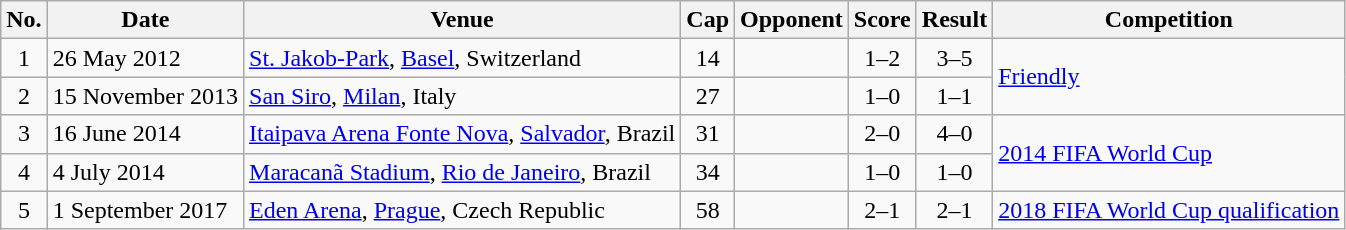<table class="wikitable sortable">
<tr>
<th scope=col>No.</th>
<th scope=col>Date</th>
<th scope=col>Venue</th>
<th scope=col>Cap</th>
<th scope=col>Opponent</th>
<th scope=col>Score</th>
<th scope=col>Result</th>
<th scope=col>Competition</th>
</tr>
<tr>
<td align=center>1</td>
<td>26 May 2012</td>
<td><a href='#'>St. Jakob-Park</a>, <a href='#'>Basel</a>, Switzerland</td>
<td align=center>14</td>
<td></td>
<td align=center>1–2</td>
<td align=center>3–5</td>
<td rowspan=2><a href='#'>Friendly</a></td>
</tr>
<tr>
<td align=center>2</td>
<td>15 November 2013</td>
<td><a href='#'>San Siro</a>, <a href='#'>Milan</a>, Italy</td>
<td align=center>27</td>
<td></td>
<td align=center>1–0</td>
<td align=center>1–1</td>
</tr>
<tr>
<td align=center>3</td>
<td>16 June 2014</td>
<td><a href='#'>Itaipava Arena Fonte Nova</a>, <a href='#'>Salvador</a>, Brazil</td>
<td align=center>31</td>
<td></td>
<td align=center>2–0</td>
<td align=center>4–0</td>
<td rowspan=2><a href='#'>2014 FIFA World Cup</a></td>
</tr>
<tr>
<td align=center>4</td>
<td>4 July 2014</td>
<td><a href='#'>Maracanã Stadium</a>, <a href='#'>Rio de Janeiro</a>, Brazil</td>
<td align=center>34</td>
<td></td>
<td align=center>1–0</td>
<td align=center>1–0</td>
</tr>
<tr>
<td align=center>5</td>
<td>1 September 2017</td>
<td><a href='#'>Eden Arena</a>, <a href='#'>Prague</a>, Czech Republic</td>
<td align=center>58</td>
<td></td>
<td align=center>2–1</td>
<td align=center>2–1</td>
<td><a href='#'>2018 FIFA World Cup qualification</a></td>
</tr>
</table>
